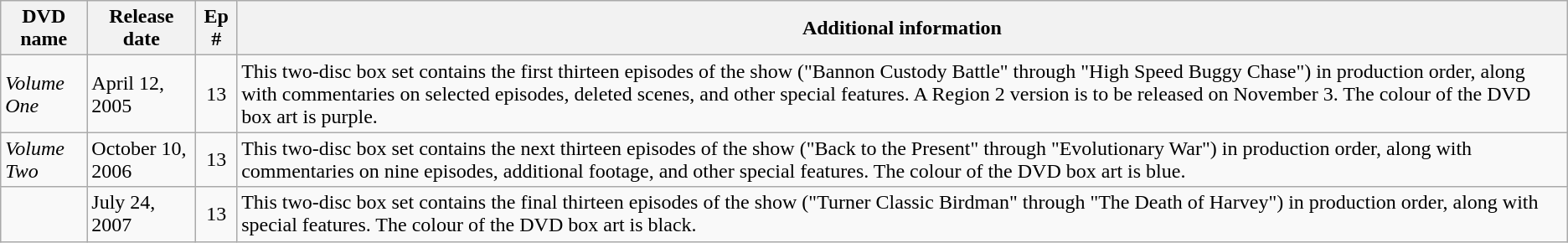<table class="wikitable">
<tr>
<th>DVD name</th>
<th>Release date</th>
<th>Ep #</th>
<th>Additional information</th>
</tr>
<tr>
<td><em>Volume One</em></td>
<td>April 12, 2005</td>
<td align="center">13</td>
<td>This two-disc box set contains the first thirteen episodes of the show ("Bannon Custody Battle" through "High Speed Buggy Chase") in production order, along with commentaries on selected episodes, deleted scenes, and other special features. A Region 2 version is to be released on November 3. The colour of the DVD box art is purple.</td>
</tr>
<tr>
<td><em>Volume Two</em></td>
<td>October 10, 2006</td>
<td align="center">13</td>
<td>This two-disc box set contains the next thirteen episodes of the show ("Back to the Present" through "Evolutionary War") in production order, along with commentaries on nine episodes, additional footage, and other special features. The colour of the DVD box art is blue.</td>
</tr>
<tr>
<td></td>
<td>July 24, 2007</td>
<td align="center">13</td>
<td>This two-disc box set contains the final thirteen episodes of the show ("Turner Classic Birdman" through "The Death of Harvey") in production order, along with special features. The colour of the DVD box art is black.</td>
</tr>
</table>
